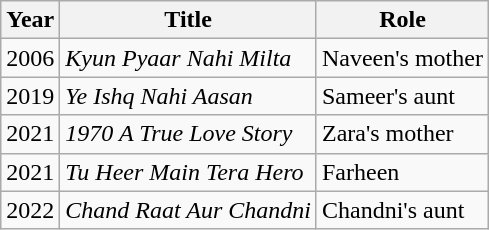<table class="wikitable sortable plainrowheaders">
<tr style="text-align:center;">
<th scope="col">Year</th>
<th scope="col">Title</th>
<th scope="col">Role</th>
</tr>
<tr>
<td>2006</td>
<td><em>Kyun Pyaar Nahi Milta</em></td>
<td>Naveen's mother</td>
</tr>
<tr>
<td>2019</td>
<td><em>Ye Ishq Nahi Aasan</em></td>
<td>Sameer's aunt</td>
</tr>
<tr>
<td>2021</td>
<td><em>1970 A True Love Story</em></td>
<td>Zara's mother</td>
</tr>
<tr>
<td>2021</td>
<td><em>Tu Heer Main Tera Hero</em></td>
<td>Farheen</td>
</tr>
<tr>
<td>2022</td>
<td><em>Chand Raat Aur Chandni</em></td>
<td>Chandni's aunt</td>
</tr>
</table>
